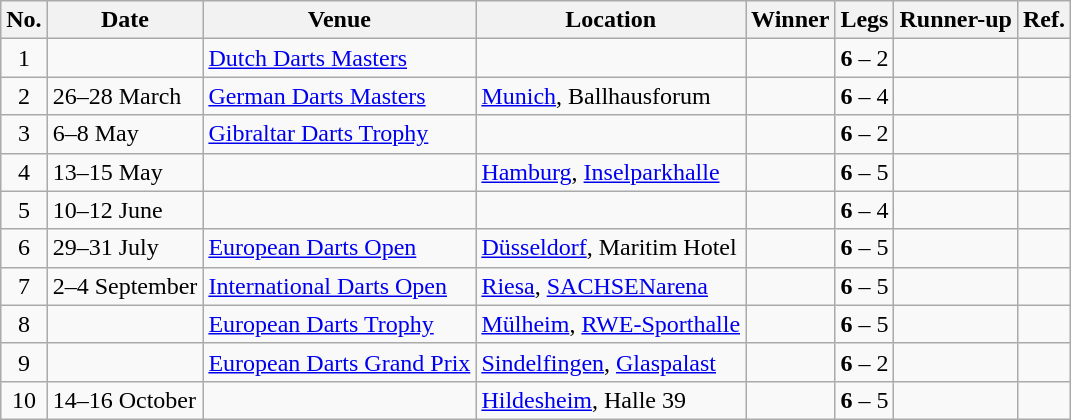<table class="wikitable">
<tr>
<th>No.</th>
<th>Date</th>
<th>Venue</th>
<th>Location</th>
<th>Winner</th>
<th>Legs</th>
<th>Runner-up</th>
<th>Ref.</th>
</tr>
<tr>
<td style="text-align:center">1</td>
<td style="text-align:left"></td>
<td><a href='#'>Dutch Darts Masters</a></td>
<td></td>
<td style="text-align:right"></td>
<td style="text-align:center"><strong>6</strong> – 2</td>
<td></td>
<td style="text-align:center"></td>
</tr>
<tr>
<td style="text-align:center">2</td>
<td style="text-align:left">26–28 March</td>
<td><a href='#'>German Darts Masters</a></td>
<td> <a href='#'>Munich</a>, Ballhausforum</td>
<td style="text-align:right"></td>
<td style="text-align:center"><strong>6</strong> – 4</td>
<td></td>
<td style="text-align:center"></td>
</tr>
<tr>
<td style="text-align:center">3</td>
<td style="text-align:left">6–8 May</td>
<td><a href='#'>Gibraltar Darts Trophy</a></td>
<td></td>
<td style="text-align:right"></td>
<td style="text-align:center"><strong>6</strong> – 2</td>
<td></td>
<td style="text-align:center"></td>
</tr>
<tr>
<td style="text-align:center">4</td>
<td style="text-align:left">13–15 May</td>
<td></td>
<td> <a href='#'>Hamburg</a>, <a href='#'>Inselparkhalle</a></td>
<td style="text-align:right"></td>
<td style="text-align:center"><strong>6</strong> – 5</td>
<td></td>
<td style="text-align:center"></td>
</tr>
<tr>
<td style="text-align:center">5</td>
<td style="text-align:left">10–12 June</td>
<td></td>
<td></td>
<td style="text-align:right"></td>
<td style="text-align:center"><strong>6</strong> – 4</td>
<td></td>
<td style="text-align:center"></td>
</tr>
<tr>
<td style="text-align:center">6</td>
<td style="text-align:left">29–31 July</td>
<td><a href='#'>European Darts Open</a></td>
<td> <a href='#'>Düsseldorf</a>, Maritim Hotel</td>
<td style="text-align:right"></td>
<td style="text-align:center"><strong>6</strong> – 5</td>
<td></td>
<td style="text-align:center"></td>
</tr>
<tr>
<td style="text-align:center">7</td>
<td style="text-align:left">2–4 September</td>
<td><a href='#'>International Darts Open</a></td>
<td> <a href='#'>Riesa</a>, <a href='#'>SACHSENarena</a></td>
<td style="text-align:right"></td>
<td style="text-align:center"><strong>6</strong> – 5</td>
<td></td>
<td style="text-align:center"></td>
</tr>
<tr>
<td style="text-align:center">8</td>
<td style="text-align:left"></td>
<td><a href='#'>European Darts Trophy</a></td>
<td> <a href='#'>Mülheim</a>, <a href='#'>RWE-Sporthalle</a></td>
<td style="text-align:right"></td>
<td style="text-align:center"><strong>6</strong> – 5</td>
<td></td>
<td style="text-align:center"></td>
</tr>
<tr>
<td style="text-align:center">9</td>
<td style="text-align:left"></td>
<td><a href='#'>European Darts Grand Prix</a></td>
<td> <a href='#'>Sindelfingen</a>, <a href='#'>Glaspalast</a></td>
<td style="text-align:right"></td>
<td style="text-align:center"><strong>6</strong> – 2</td>
<td></td>
<td style="text-align:center"></td>
</tr>
<tr>
<td style="text-align:center">10</td>
<td style="text-align:left">14–16 October</td>
<td></td>
<td> <a href='#'>Hildesheim</a>, Halle 39</td>
<td style="text-align:right"></td>
<td style="text-align:center"><strong>6</strong> – 5</td>
<td></td>
<td style="text-align:center"></td>
</tr>
</table>
